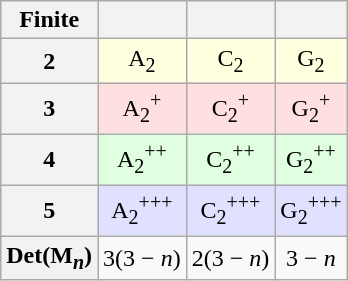<table class="wikitable">
<tr>
<th>Finite</th>
<th></th>
<th></th>
<th><a href='#'></a></th>
</tr>
<tr align=center>
<th>2</th>
<td BGCOLOR="#ffffe0">A<sub>2</sub></td>
<td BGCOLOR="#ffffe0">C<sub>2</sub></td>
<td BGCOLOR="#ffffe0">G<sub>2</sub></td>
</tr>
<tr align=center>
<th>3</th>
<td BGCOLOR="#ffe0e0">A<sub>2</sub><sup>+</sup></td>
<td BGCOLOR="#ffe0e0">C<sub>2</sub><sup>+</sup></td>
<td BGCOLOR="#ffe0e0">G<sub>2</sub><sup>+</sup></td>
</tr>
<tr align=center>
<th>4</th>
<td BGCOLOR="#e0ffe0">A<sub>2</sub><sup>++</sup></td>
<td BGCOLOR="#e0ffe0">C<sub>2</sub><sup>++</sup></td>
<td BGCOLOR="#e0ffe0">G<sub>2</sub><sup>++</sup></td>
</tr>
<tr align=center>
<th>5</th>
<td BGCOLOR="#e0e0ff">A<sub>2</sub><sup>+++</sup></td>
<td BGCOLOR="#e0e0ff">C<sub>2</sub><sup>+++</sup></td>
<td BGCOLOR="#e0e0ff">G<sub>2</sub><sup>+++</sup></td>
</tr>
<tr align=center>
<th>Det(M<sub><em>n</em></sub>)</th>
<td>3(3 − <em>n</em>)</td>
<td>2(3 − <em>n</em>)</td>
<td>3 − <em>n</em></td>
</tr>
</table>
